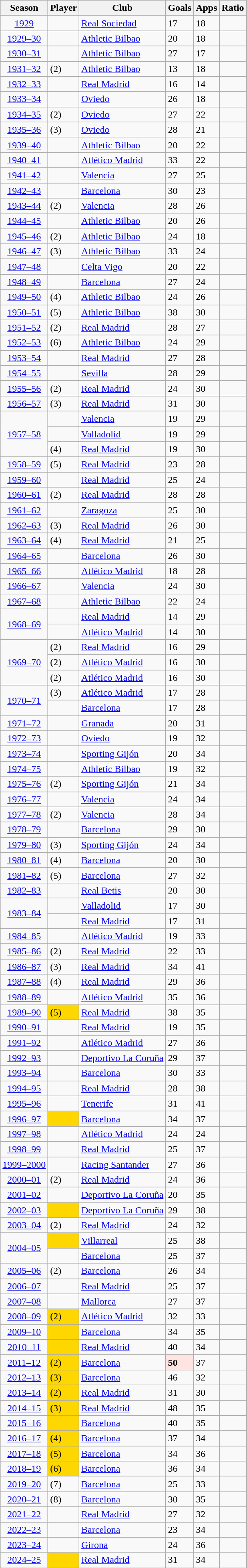<table class="wikitable sortable">
<tr>
<th scope="col">Season</th>
<th scope="col">Player</th>
<th scope="col">Club</th>
<th scope="col">Goals</th>
<th scope="col">Apps</th>
<th scope="col">Ratio</th>
</tr>
<tr>
<td align=center scope="row"><a href='#'>1929</a></td>
<td> </td>
<td><a href='#'>Real Sociedad</a></td>
<td>17</td>
<td>18</td>
<td></td>
</tr>
<tr>
<td align=center scope="row"><a href='#'>1929–30</a></td>
<td> </td>
<td><a href='#'>Athletic Bilbao</a></td>
<td>20</td>
<td>18</td>
<td></td>
</tr>
<tr>
<td align=center scope="row"><a href='#'>1930–31</a></td>
<td> </td>
<td><a href='#'>Athletic Bilbao</a></td>
<td>27</td>
<td>17</td>
<td></td>
</tr>
<tr>
<td align=center scope="row"><a href='#'>1931–32</a></td>
<td>  (2)</td>
<td><a href='#'>Athletic Bilbao</a></td>
<td>13</td>
<td>18</td>
<td></td>
</tr>
<tr>
<td align=center scope="row"><a href='#'>1932–33</a></td>
<td> </td>
<td><a href='#'>Real Madrid</a></td>
<td>16</td>
<td>14</td>
<td></td>
</tr>
<tr>
<td align=center scope="row"><a href='#'>1933–34</a></td>
<td> </td>
<td><a href='#'>Oviedo</a></td>
<td>26</td>
<td>18</td>
<td></td>
</tr>
<tr>
<td align=center scope="row"><a href='#'>1934–35</a></td>
<td>  (2)</td>
<td><a href='#'>Oviedo</a></td>
<td>27</td>
<td>22</td>
<td></td>
</tr>
<tr>
<td align=center scope="row"><a href='#'>1935–36</a></td>
<td>  (3)</td>
<td><a href='#'>Oviedo</a></td>
<td>28</td>
<td>21</td>
<td></td>
</tr>
<tr>
<td align=center scope="row"><a href='#'>1939–40</a></td>
<td> </td>
<td><a href='#'>Athletic Bilbao</a></td>
<td>20</td>
<td>22</td>
<td></td>
</tr>
<tr>
<td align=center scope="row"><a href='#'>1940–41</a></td>
<td> </td>
<td><a href='#'>Atlético Madrid</a></td>
<td>33</td>
<td>22</td>
<td></td>
</tr>
<tr>
<td align=center scope="row"><a href='#'>1941–42</a></td>
<td> </td>
<td><a href='#'>Valencia</a></td>
<td>27</td>
<td>25</td>
<td></td>
</tr>
<tr>
<td align=center scope="row"><a href='#'>1942–43</a></td>
<td> </td>
<td><a href='#'>Barcelona</a></td>
<td>30</td>
<td>23</td>
<td></td>
</tr>
<tr>
<td align=center scope="row"><a href='#'>1943–44</a></td>
<td>  (2)</td>
<td><a href='#'>Valencia</a></td>
<td>28</td>
<td>26</td>
<td></td>
</tr>
<tr>
<td align=center scope="row"><a href='#'>1944–45</a></td>
<td> </td>
<td><a href='#'>Athletic Bilbao</a></td>
<td>20</td>
<td>26</td>
<td></td>
</tr>
<tr>
<td align=center scope="row"><a href='#'>1945–46</a></td>
<td>  (2)</td>
<td><a href='#'>Athletic Bilbao</a></td>
<td>24</td>
<td>18</td>
<td></td>
</tr>
<tr>
<td align=center scope="row"><a href='#'>1946–47</a></td>
<td>  (3)</td>
<td><a href='#'>Athletic Bilbao</a></td>
<td>33</td>
<td>24</td>
<td></td>
</tr>
<tr>
<td align=center scope="row"><a href='#'>1947–48</a></td>
<td> </td>
<td><a href='#'>Celta Vigo</a></td>
<td>20</td>
<td>22</td>
<td></td>
</tr>
<tr>
<td align=center scope="row"><a href='#'>1948–49</a></td>
<td> </td>
<td><a href='#'>Barcelona</a></td>
<td>27</td>
<td>24</td>
<td></td>
</tr>
<tr>
<td align=center scope="row"><a href='#'>1949–50</a></td>
<td>  (4)</td>
<td><a href='#'>Athletic Bilbao</a></td>
<td>24</td>
<td>26</td>
<td></td>
</tr>
<tr>
<td align=center scope="row"><a href='#'>1950–51</a></td>
<td>  (5)</td>
<td><a href='#'>Athletic Bilbao</a></td>
<td>38</td>
<td>30</td>
<td></td>
</tr>
<tr>
<td align=center scope="row"><a href='#'>1951–52</a></td>
<td>  (2)</td>
<td><a href='#'>Real Madrid</a></td>
<td>28</td>
<td>27</td>
<td></td>
</tr>
<tr>
<td align=center scope="row"><a href='#'>1952–53</a></td>
<td>  (6)</td>
<td><a href='#'>Athletic Bilbao</a></td>
<td>24</td>
<td>29</td>
<td></td>
</tr>
<tr>
<td align=center scope="row"><a href='#'>1953–54</a></td>
<td> </td>
<td><a href='#'>Real Madrid</a></td>
<td>27</td>
<td>28</td>
<td></td>
</tr>
<tr>
<td align=center scope="row"><a href='#'>1954–55</a></td>
<td> </td>
<td><a href='#'>Sevilla</a></td>
<td>28</td>
<td>29</td>
<td></td>
</tr>
<tr>
<td align=center scope="row"><a href='#'>1955–56</a></td>
<td>  (2)</td>
<td><a href='#'>Real Madrid</a></td>
<td>24</td>
<td>30</td>
<td></td>
</tr>
<tr>
<td align=center scope="row"><a href='#'>1956–57</a></td>
<td>  (3)</td>
<td><a href='#'>Real Madrid</a></td>
<td>31</td>
<td>30</td>
<td></td>
</tr>
<tr>
<td align=center scope="row" rowspan=3 valign="middle"><a href='#'>1957–58</a></td>
<td> </td>
<td><a href='#'>Valencia</a></td>
<td>19</td>
<td>29</td>
<td></td>
</tr>
<tr>
<td> </td>
<td><a href='#'>Valladolid</a></td>
<td>19</td>
<td>29</td>
<td></td>
</tr>
<tr>
<td>  (4)</td>
<td><a href='#'>Real Madrid</a></td>
<td>19</td>
<td>30</td>
<td></td>
</tr>
<tr>
<td align=center scope="row"><a href='#'>1958–59</a></td>
<td>  (5)</td>
<td><a href='#'>Real Madrid</a></td>
<td>23</td>
<td>28</td>
<td></td>
</tr>
<tr>
<td align=center scope="row"><a href='#'>1959–60</a></td>
<td> </td>
<td><a href='#'>Real Madrid</a></td>
<td>25</td>
<td>24</td>
<td></td>
</tr>
<tr>
<td align=center scope="row"><a href='#'>1960–61</a></td>
<td>  (2)</td>
<td><a href='#'>Real Madrid</a></td>
<td>28</td>
<td>28</td>
<td></td>
</tr>
<tr>
<td align=center scope="row"><a href='#'>1961–62</a></td>
<td> </td>
<td><a href='#'>Zaragoza</a></td>
<td>25</td>
<td>30</td>
<td></td>
</tr>
<tr>
<td align=center scope="row"><a href='#'>1962–63</a></td>
<td>  (3)</td>
<td><a href='#'>Real Madrid</a></td>
<td>26</td>
<td>30</td>
<td></td>
</tr>
<tr>
<td align=center scope="row"><a href='#'>1963–64</a></td>
<td>  (4)</td>
<td><a href='#'>Real Madrid</a></td>
<td>21</td>
<td>25</td>
<td></td>
</tr>
<tr>
<td align=center scope="row"><a href='#'>1964–65</a></td>
<td> </td>
<td><a href='#'>Barcelona</a></td>
<td>26</td>
<td>30</td>
<td></td>
</tr>
<tr>
<td align=center scope="row"><a href='#'>1965–66</a></td>
<td> </td>
<td><a href='#'>Atlético Madrid</a></td>
<td>18</td>
<td>28</td>
<td></td>
</tr>
<tr>
<td align=center scope="row"><a href='#'>1966–67</a></td>
<td> </td>
<td><a href='#'>Valencia</a></td>
<td>24</td>
<td>30</td>
<td></td>
</tr>
<tr>
<td align=center scope="row"><a href='#'>1967–68</a></td>
<td> </td>
<td><a href='#'>Athletic Bilbao</a></td>
<td>22</td>
<td>24</td>
<td></td>
</tr>
<tr>
<td align=center rowspan=2 valign="middle"><a href='#'>1968–69</a></td>
<td> </td>
<td><a href='#'>Real Madrid</a></td>
<td>14</td>
<td>29</td>
<td></td>
</tr>
<tr>
<td> </td>
<td><a href='#'>Atlético Madrid</a></td>
<td>14</td>
<td>30</td>
<td></td>
</tr>
<tr>
<td align=center rowspan=3 valign="middle"><a href='#'>1969–70</a></td>
<td>  (2)</td>
<td><a href='#'>Real Madrid</a></td>
<td>16</td>
<td>29</td>
<td></td>
</tr>
<tr>
<td>  (2)</td>
<td><a href='#'>Atlético Madrid</a></td>
<td>16</td>
<td>30</td>
<td></td>
</tr>
<tr>
<td>  (2)</td>
<td><a href='#'>Atlético Madrid</a></td>
<td>16</td>
<td>30</td>
<td></td>
</tr>
<tr>
<td align=center rowspan=2 valign="middle"><a href='#'>1970–71</a></td>
<td>  (3)</td>
<td><a href='#'>Atlético Madrid</a></td>
<td>17</td>
<td>28</td>
<td></td>
</tr>
<tr>
<td> </td>
<td><a href='#'>Barcelona</a></td>
<td>17</td>
<td>28</td>
<td></td>
</tr>
<tr>
<td align=center scope="row"><a href='#'>1971–72</a></td>
<td> </td>
<td><a href='#'>Granada</a></td>
<td>20</td>
<td>31</td>
<td></td>
</tr>
<tr>
<td align=center scope="row"><a href='#'>1972–73</a></td>
<td> </td>
<td><a href='#'>Oviedo</a></td>
<td>19</td>
<td>32</td>
<td></td>
</tr>
<tr>
<td align=center scope="row"><a href='#'>1973–74</a></td>
<td> </td>
<td><a href='#'>Sporting Gijón</a></td>
<td>20</td>
<td>34</td>
<td></td>
</tr>
<tr>
<td align=center scope="row"><a href='#'>1974–75</a></td>
<td> </td>
<td><a href='#'>Athletic Bilbao</a></td>
<td>19</td>
<td>32</td>
<td></td>
</tr>
<tr>
<td align=center scope="row"><a href='#'>1975–76</a></td>
<td>  (2)</td>
<td><a href='#'>Sporting Gijón</a></td>
<td>21</td>
<td>34</td>
<td></td>
</tr>
<tr>
<td align=center scope="row"><a href='#'>1976–77</a></td>
<td> </td>
<td><a href='#'>Valencia</a></td>
<td>24</td>
<td>34</td>
<td></td>
</tr>
<tr>
<td align=center scope="row"><a href='#'>1977–78</a></td>
<td>  (2)</td>
<td><a href='#'>Valencia</a></td>
<td>28</td>
<td>34</td>
<td></td>
</tr>
<tr>
<td align=center scope="row"><a href='#'>1978–79</a></td>
<td> </td>
<td><a href='#'>Barcelona</a></td>
<td>29</td>
<td>30</td>
<td></td>
</tr>
<tr>
<td align=center scope="row"><a href='#'>1979–80</a></td>
<td>  (3)</td>
<td><a href='#'>Sporting Gijón</a></td>
<td>24</td>
<td>34</td>
<td></td>
</tr>
<tr>
<td align=center scope="row"><a href='#'>1980–81</a></td>
<td>  (4)</td>
<td><a href='#'>Barcelona</a></td>
<td>20</td>
<td>30</td>
<td></td>
</tr>
<tr>
<td align=center scope="row"><a href='#'>1981–82</a></td>
<td>  (5)</td>
<td><a href='#'>Barcelona</a></td>
<td>27</td>
<td>32</td>
<td></td>
</tr>
<tr>
<td align=center scope="row"><a href='#'>1982–83</a></td>
<td> </td>
<td><a href='#'>Real Betis</a></td>
<td>20</td>
<td>30</td>
<td></td>
</tr>
<tr>
<td align=center rowspan=2 valign="middle"><a href='#'>1983–84</a></td>
<td> </td>
<td><a href='#'>Valladolid</a></td>
<td>17</td>
<td>30</td>
<td></td>
</tr>
<tr>
<td> </td>
<td><a href='#'>Real Madrid</a></td>
<td>17</td>
<td>31</td>
<td></td>
</tr>
<tr>
<td align=center scope="row"><a href='#'>1984–85</a></td>
<td> </td>
<td><a href='#'>Atlético Madrid</a></td>
<td>19</td>
<td>33</td>
<td></td>
</tr>
<tr>
<td align=center scope="row"><a href='#'>1985–86</a></td>
<td>  (2)</td>
<td><a href='#'>Real Madrid</a></td>
<td>22</td>
<td>33</td>
<td></td>
</tr>
<tr>
<td align=center scope="row"><a href='#'>1986–87</a></td>
<td>  (3)</td>
<td><a href='#'>Real Madrid</a></td>
<td>34</td>
<td>41</td>
<td></td>
</tr>
<tr>
<td align=center scope="row"><a href='#'>1987–88</a></td>
<td>  (4)</td>
<td><a href='#'>Real Madrid</a></td>
<td>29</td>
<td>36</td>
<td></td>
</tr>
<tr>
<td align=center scope="row"><a href='#'>1988–89</a></td>
<td> </td>
<td><a href='#'>Atlético Madrid</a></td>
<td>35</td>
<td>36</td>
<td></td>
</tr>
<tr>
<td align=center scope="row"><a href='#'>1989–90</a></td>
<td bgcolor=#FFD700>  (5)</td>
<td><a href='#'>Real Madrid</a></td>
<td>38</td>
<td>35</td>
<td></td>
</tr>
<tr>
<td align=center scope="row"><a href='#'>1990–91</a></td>
<td> </td>
<td><a href='#'>Real Madrid</a></td>
<td>19</td>
<td>35</td>
<td></td>
</tr>
<tr>
<td align=center scope="row"><a href='#'>1991–92</a></td>
<td> </td>
<td><a href='#'>Atlético Madrid</a></td>
<td>27</td>
<td>36</td>
<td></td>
</tr>
<tr>
<td align=center scope="row"><a href='#'>1992–93</a></td>
<td> </td>
<td><a href='#'>Deportivo La Coruña</a></td>
<td>29</td>
<td>37</td>
<td></td>
</tr>
<tr>
<td align=center scope="row"><a href='#'>1993–94</a></td>
<td> </td>
<td><a href='#'>Barcelona</a></td>
<td>30</td>
<td>33</td>
<td></td>
</tr>
<tr>
<td align=center scope="row"><a href='#'>1994–95</a></td>
<td> </td>
<td><a href='#'>Real Madrid</a></td>
<td>28</td>
<td>38</td>
<td></td>
</tr>
<tr>
<td align=center scope="row"><a href='#'>1995–96</a></td>
<td> </td>
<td><a href='#'>Tenerife</a></td>
<td>31</td>
<td>41</td>
<td></td>
</tr>
<tr>
<td align=center scope="row"><a href='#'>1996–97</a></td>
<td bgcolor=#FFD700> </td>
<td><a href='#'>Barcelona</a></td>
<td>34</td>
<td>37</td>
<td></td>
</tr>
<tr>
<td align=center scope="row"><a href='#'>1997–98</a></td>
<td> </td>
<td><a href='#'>Atlético Madrid</a></td>
<td>24</td>
<td>24</td>
<td></td>
</tr>
<tr>
<td align=center scope="row"><a href='#'>1998–99</a></td>
<td> </td>
<td><a href='#'>Real Madrid</a></td>
<td>25</td>
<td>37</td>
<td></td>
</tr>
<tr>
<td align=center scope="row"><a href='#'>1999–2000</a></td>
<td> </td>
<td><a href='#'>Racing Santander</a></td>
<td>27</td>
<td>36</td>
<td></td>
</tr>
<tr>
<td align=center scope="row"><a href='#'>2000–01</a></td>
<td>  (2)</td>
<td><a href='#'>Real Madrid</a></td>
<td>24</td>
<td>36</td>
<td></td>
</tr>
<tr>
<td align=center scope="row"><a href='#'>2001–02</a></td>
<td> </td>
<td><a href='#'>Deportivo La Coruña</a></td>
<td>20</td>
<td>35</td>
<td></td>
</tr>
<tr>
<td align=center scope="row"><a href='#'>2002–03</a></td>
<td bgcolor=#FFD700> </td>
<td><a href='#'>Deportivo La Coruña</a></td>
<td>29</td>
<td>38</td>
<td></td>
</tr>
<tr>
<td align=center scope="row"><a href='#'>2003–04</a></td>
<td>  (2)</td>
<td><a href='#'>Real Madrid</a></td>
<td>24</td>
<td>32</td>
<td></td>
</tr>
<tr>
<td align=center rowspan=2 valign="middle"><a href='#'>2004–05</a></td>
<td bgcolor=#FFD700> </td>
<td><a href='#'>Villarreal</a></td>
<td>25</td>
<td>38</td>
<td></td>
</tr>
<tr>
<td> </td>
<td><a href='#'>Barcelona</a></td>
<td>25</td>
<td>37</td>
<td></td>
</tr>
<tr>
<td align=center scope="row"><a href='#'>2005–06</a></td>
<td>  (2)</td>
<td><a href='#'>Barcelona</a></td>
<td>26</td>
<td>34</td>
<td></td>
</tr>
<tr>
<td align=center scope="row"><a href='#'>2006–07</a></td>
<td> </td>
<td><a href='#'>Real Madrid</a></td>
<td>25</td>
<td>37</td>
<td></td>
</tr>
<tr>
<td align=center scope="row"><a href='#'>2007–08</a></td>
<td> </td>
<td><a href='#'>Mallorca</a></td>
<td>27</td>
<td>37</td>
<td></td>
</tr>
<tr>
<td align=center scope="row"><a href='#'>2008–09</a></td>
<td bgcolor=#FFD700>  (2)</td>
<td><a href='#'>Atlético Madrid</a></td>
<td>32</td>
<td>33</td>
<td></td>
</tr>
<tr>
<td align=center scope="row"><a href='#'>2009–10</a></td>
<td bgcolor=#FFD700> </td>
<td><a href='#'>Barcelona</a></td>
<td>34</td>
<td>35</td>
<td></td>
</tr>
<tr>
<td align=center scope="row"><a href='#'>2010–11</a></td>
<td bgcolor=#FFD700> </td>
<td><a href='#'>Real Madrid</a></td>
<td>40</td>
<td>34</td>
<td></td>
</tr>
<tr>
<td align=center scope="row"><a href='#'>2011–12</a></td>
<td bgcolor=#FFD700>  (2)</td>
<td><a href='#'>Barcelona</a></td>
<td bgcolor=mistyrose><strong>50</strong></td>
<td>37</td>
<td></td>
</tr>
<tr>
<td align=center scope="row"><a href='#'>2012–13</a></td>
<td bgcolor=#FFD700>  (3)</td>
<td><a href='#'>Barcelona</a></td>
<td>46</td>
<td>32</td>
<td></td>
</tr>
<tr>
<td align=center scope="row"><a href='#'>2013–14</a></td>
<td bgcolor=#FFD700>  (2)</td>
<td><a href='#'>Real Madrid</a></td>
<td>31</td>
<td>30</td>
<td></td>
</tr>
<tr>
<td align=center scope="row"><a href='#'>2014–15</a></td>
<td bgcolor=#FFD700>  (3)</td>
<td><a href='#'>Real Madrid</a></td>
<td>48</td>
<td>35</td>
<td></td>
</tr>
<tr>
<td align=center scope="row"><a href='#'>2015–16</a></td>
<td bgcolor=#FFD700> </td>
<td><a href='#'>Barcelona</a></td>
<td>40</td>
<td>35</td>
<td></td>
</tr>
<tr>
<td align=center scope="row"><a href='#'>2016–17</a></td>
<td bgcolor=#FFD700>  (4)</td>
<td><a href='#'>Barcelona</a></td>
<td>37</td>
<td>34</td>
<td></td>
</tr>
<tr>
<td align=center scope="row"><a href='#'>2017–18</a></td>
<td bgcolor=#FFD700>  (5)</td>
<td><a href='#'>Barcelona</a></td>
<td>34</td>
<td>36</td>
<td></td>
</tr>
<tr>
<td align=center scope="row"><a href='#'>2018–19</a></td>
<td bgcolor=#FFD700>  (6)</td>
<td><a href='#'>Barcelona</a></td>
<td>36</td>
<td>34</td>
<td></td>
</tr>
<tr>
<td align=center scope="row"><a href='#'>2019–20</a></td>
<td>  (7)</td>
<td><a href='#'>Barcelona</a></td>
<td>25</td>
<td>33</td>
<td></td>
</tr>
<tr>
<td align=center scope="row"><a href='#'>2020–21</a></td>
<td>  (8)</td>
<td><a href='#'>Barcelona</a></td>
<td>30</td>
<td>35</td>
<td></td>
</tr>
<tr>
<td align=center scope="row"><a href='#'>2021–22</a></td>
<td> </td>
<td><a href='#'>Real Madrid</a></td>
<td>27</td>
<td>32</td>
<td></td>
</tr>
<tr>
<td align=center scope="row"><a href='#'>2022–23</a></td>
<td> </td>
<td><a href='#'>Barcelona</a></td>
<td>23</td>
<td>34</td>
<td></td>
</tr>
<tr>
<td align=center scope="row"><a href='#'>2023–24</a></td>
<td> </td>
<td><a href='#'>Girona</a></td>
<td>24</td>
<td>36</td>
<td></td>
</tr>
<tr>
<td align=center scope="row"><a href='#'>2024–25</a></td>
<td bgcolor=#FFD700> </td>
<td><a href='#'>Real Madrid</a></td>
<td>31</td>
<td>34</td>
<td></td>
</tr>
</table>
